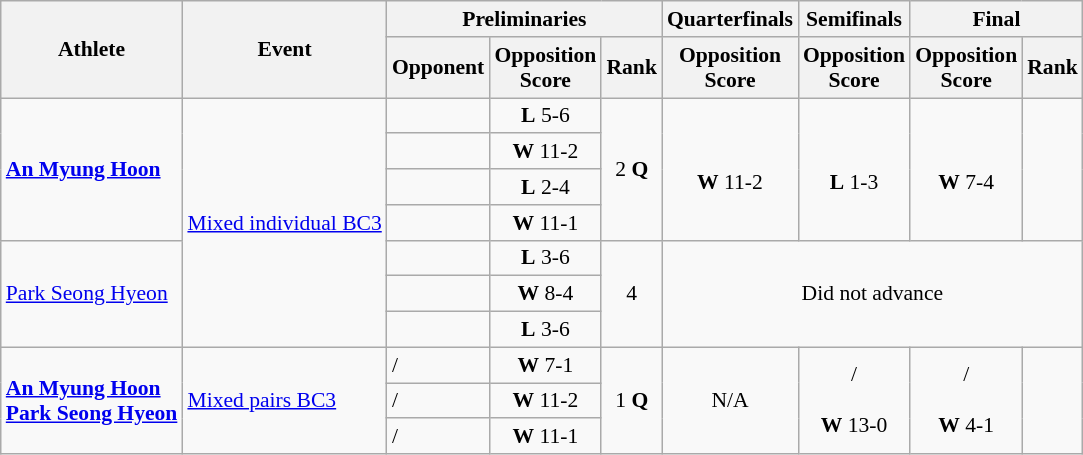<table class=wikitable style="font-size:90%">
<tr>
<th rowspan="2">Athlete</th>
<th rowspan="2">Event</th>
<th colspan="3">Preliminaries</th>
<th>Quarterfinals</th>
<th>Semifinals</th>
<th colspan="2">Final</th>
</tr>
<tr>
<th>Opponent</th>
<th>Opposition<br>Score</th>
<th>Rank</th>
<th>Opposition<br>Score</th>
<th>Opposition<br>Score</th>
<th>Opposition<br>Score</th>
<th>Rank</th>
</tr>
<tr>
<td rowspan="4"><strong><a href='#'>An Myung Hoon</a></strong></td>
<td rowspan="7"><a href='#'>Mixed individual BC3</a></td>
<td align="left"></td>
<td align="center"><strong>L</strong> 5-6</td>
<td align="center" rowspan="4">2 <strong>Q</strong></td>
<td align="center" rowspan="4"><br><strong>W</strong> 11-2</td>
<td align="center" rowspan="4"><br><strong>L</strong> 1-3</td>
<td align="center" rowspan="4"><br><strong>W</strong> 7-4</td>
<td align="center" rowspan="4"></td>
</tr>
<tr>
<td align="left"></td>
<td align="center"><strong>W</strong> 11-2</td>
</tr>
<tr>
<td align="left"></td>
<td align="center"><strong>L</strong> 2-4</td>
</tr>
<tr>
<td align="left"></td>
<td align="center"><strong>W</strong> 11-1</td>
</tr>
<tr>
<td rowspan="3"><a href='#'>Park Seong Hyeon</a></td>
<td align="left"></td>
<td align="center"><strong>L</strong> 3-6</td>
<td align="center" rowspan="3">4</td>
<td align="center" rowspan="3" colspan="5">Did not advance</td>
</tr>
<tr>
<td align="left"></td>
<td align="center"><strong>W</strong> 8-4</td>
</tr>
<tr>
<td align="left"></td>
<td align="center"><strong>L</strong> 3-6</td>
</tr>
<tr>
<td rowspan="3"><strong><a href='#'>An Myung Hoon</a></strong><br> <strong><a href='#'>Park Seong Hyeon</a></strong></td>
<td rowspan="3"><a href='#'>Mixed pairs BC3</a></td>
<td align="left"> / <br> </td>
<td align="center"><strong>W</strong> 7-1</td>
<td align="center" rowspan="3">1 <strong>Q</strong></td>
<td align="center" rowspan="3">N/A</td>
<td align="center" rowspan="3"> / <br> <br> <strong>W</strong> 13-0</td>
<td align="center" rowspan="3"> / <br> <br> <strong>W</strong> 4-1</td>
<td align="center" rowspan="3"></td>
</tr>
<tr>
<td align="left"> / <br> </td>
<td align="center"><strong>W</strong> 11-2</td>
</tr>
<tr>
<td align="left"> / <br> </td>
<td align="center"><strong>W</strong> 11-1</td>
</tr>
</table>
